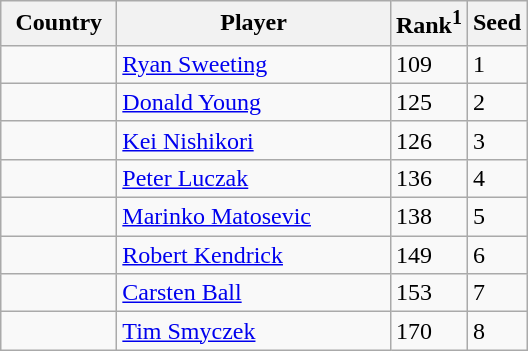<table class="sortable wikitable">
<tr>
<th width="70">Country</th>
<th width="175">Player</th>
<th>Rank<sup>1</sup></th>
<th>Seed</th>
</tr>
<tr>
<td></td>
<td><a href='#'>Ryan Sweeting</a></td>
<td>109</td>
<td>1</td>
</tr>
<tr>
<td></td>
<td><a href='#'>Donald Young</a></td>
<td>125</td>
<td>2</td>
</tr>
<tr>
<td></td>
<td><a href='#'>Kei Nishikori</a></td>
<td>126</td>
<td>3</td>
</tr>
<tr>
<td></td>
<td><a href='#'>Peter Luczak</a></td>
<td>136</td>
<td>4</td>
</tr>
<tr>
<td></td>
<td><a href='#'>Marinko Matosevic</a></td>
<td>138</td>
<td>5</td>
</tr>
<tr>
<td></td>
<td><a href='#'>Robert Kendrick</a></td>
<td>149</td>
<td>6</td>
</tr>
<tr>
<td></td>
<td><a href='#'>Carsten Ball</a></td>
<td>153</td>
<td>7</td>
</tr>
<tr>
<td></td>
<td><a href='#'>Tim Smyczek</a></td>
<td>170</td>
<td>8</td>
</tr>
</table>
